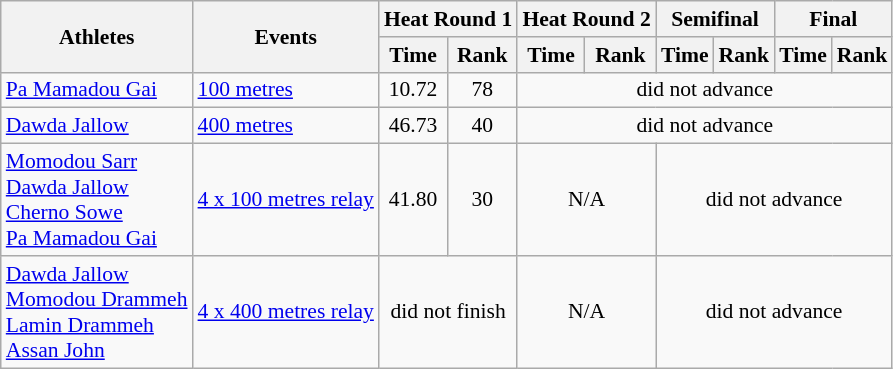<table class=wikitable style=font-size:90%>
<tr>
<th rowspan=2>Athletes</th>
<th rowspan=2>Events</th>
<th colspan=2>Heat Round 1</th>
<th colspan=2>Heat Round 2</th>
<th colspan=2>Semifinal</th>
<th colspan=2>Final</th>
</tr>
<tr>
<th>Time</th>
<th>Rank</th>
<th>Time</th>
<th>Rank</th>
<th>Time</th>
<th>Rank</th>
<th>Time</th>
<th>Rank</th>
</tr>
<tr>
<td><a href='#'>Pa Mamadou Gai</a></td>
<td><a href='#'>100 metres</a></td>
<td align=center>10.72</td>
<td align=center>78</td>
<td align=center colspan=6>did not advance</td>
</tr>
<tr>
<td><a href='#'>Dawda Jallow</a></td>
<td><a href='#'>400 metres</a></td>
<td align=center>46.73</td>
<td align=center>40</td>
<td align=center colspan=6>did not advance</td>
</tr>
<tr>
<td><a href='#'>Momodou Sarr</a><br><a href='#'>Dawda Jallow</a><br><a href='#'>Cherno Sowe</a><br><a href='#'>Pa Mamadou Gai</a></td>
<td><a href='#'>4 x 100 metres relay</a></td>
<td align=center>41.80</td>
<td align=center>30</td>
<td align=center colspan=2>N/A</td>
<td align=center colspan=4>did not advance</td>
</tr>
<tr>
<td><a href='#'>Dawda Jallow</a><br><a href='#'>Momodou Drammeh</a><br><a href='#'>Lamin Drammeh</a><br><a href='#'>Assan John</a></td>
<td><a href='#'>4 x 400 metres relay</a></td>
<td align=center colspan=2>did not finish</td>
<td align=center colspan=2>N/A</td>
<td align=center colspan=4>did not advance</td>
</tr>
</table>
